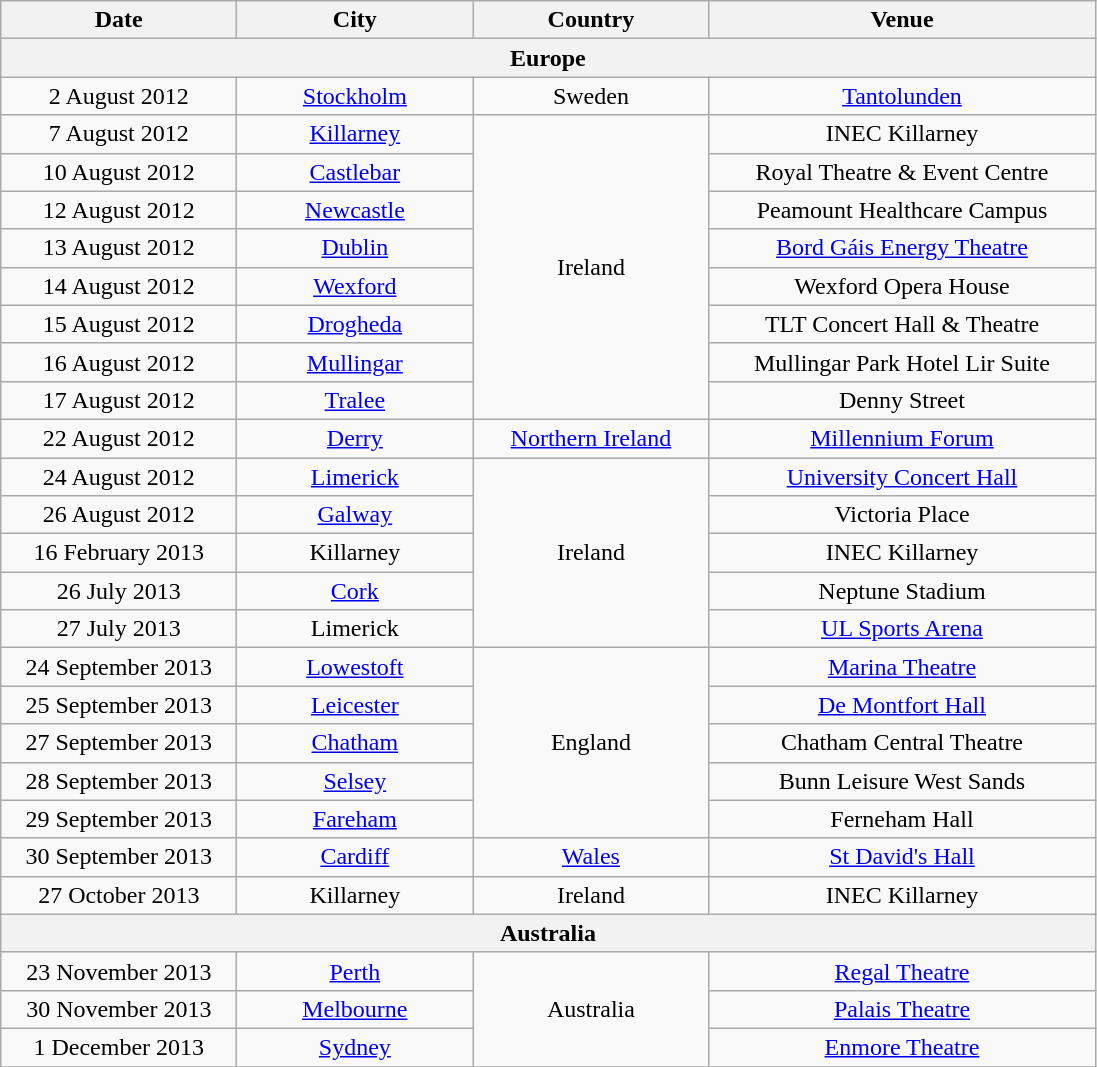<table class="wikitable" style="text-align:center;">
<tr>
<th style="width:150px;">Date</th>
<th style="width:150px;">City</th>
<th style="width:150px;">Country</th>
<th style="width:250px;">Venue</th>
</tr>
<tr>
<th colspan="4">Europe</th>
</tr>
<tr>
<td>2 August 2012</td>
<td><a href='#'>Stockholm</a></td>
<td>Sweden</td>
<td><a href='#'>Tantolunden</a></td>
</tr>
<tr>
<td>7 August 2012</td>
<td><a href='#'>Killarney</a></td>
<td rowspan="8">Ireland</td>
<td>INEC Killarney</td>
</tr>
<tr>
<td>10 August 2012</td>
<td><a href='#'>Castlebar</a></td>
<td>Royal Theatre & Event Centre</td>
</tr>
<tr>
<td>12 August 2012</td>
<td><a href='#'>Newcastle</a></td>
<td>Peamount Healthcare Campus</td>
</tr>
<tr>
<td>13 August 2012</td>
<td><a href='#'>Dublin</a></td>
<td><a href='#'>Bord Gáis Energy Theatre</a></td>
</tr>
<tr>
<td>14 August 2012</td>
<td><a href='#'>Wexford</a></td>
<td>Wexford Opera House</td>
</tr>
<tr>
<td>15 August 2012</td>
<td><a href='#'>Drogheda</a></td>
<td>TLT Concert Hall & Theatre</td>
</tr>
<tr>
<td>16 August 2012</td>
<td><a href='#'>Mullingar</a></td>
<td>Mullingar Park Hotel Lir Suite</td>
</tr>
<tr>
<td>17 August 2012</td>
<td><a href='#'>Tralee</a></td>
<td>Denny Street</td>
</tr>
<tr>
<td>22 August 2012</td>
<td><a href='#'>Derry</a></td>
<td><a href='#'>Northern Ireland</a></td>
<td><a href='#'>Millennium Forum</a></td>
</tr>
<tr>
<td>24 August 2012</td>
<td><a href='#'>Limerick</a></td>
<td rowspan="5">Ireland</td>
<td><a href='#'>University Concert Hall</a></td>
</tr>
<tr>
<td>26 August 2012</td>
<td><a href='#'>Galway</a></td>
<td>Victoria Place</td>
</tr>
<tr>
<td>16 February 2013</td>
<td>Killarney</td>
<td>INEC Killarney</td>
</tr>
<tr>
<td>26 July 2013</td>
<td><a href='#'>Cork</a></td>
<td>Neptune Stadium</td>
</tr>
<tr>
<td>27 July 2013</td>
<td>Limerick</td>
<td><a href='#'>UL Sports Arena</a></td>
</tr>
<tr>
<td>24 September 2013</td>
<td><a href='#'>Lowestoft</a></td>
<td rowspan="5">England</td>
<td><a href='#'>Marina Theatre</a></td>
</tr>
<tr>
<td>25 September 2013</td>
<td><a href='#'>Leicester</a></td>
<td><a href='#'>De Montfort Hall</a></td>
</tr>
<tr>
<td>27 September 2013</td>
<td><a href='#'>Chatham</a></td>
<td>Chatham Central Theatre</td>
</tr>
<tr>
<td>28 September 2013</td>
<td><a href='#'>Selsey</a></td>
<td>Bunn Leisure West Sands</td>
</tr>
<tr>
<td>29 September 2013</td>
<td><a href='#'>Fareham</a></td>
<td>Ferneham Hall</td>
</tr>
<tr>
<td>30 September 2013</td>
<td><a href='#'>Cardiff</a></td>
<td><a href='#'>Wales</a></td>
<td><a href='#'>St David's Hall</a></td>
</tr>
<tr>
<td>27 October 2013</td>
<td>Killarney</td>
<td>Ireland</td>
<td>INEC Killarney</td>
</tr>
<tr>
<th colspan="4">Australia</th>
</tr>
<tr>
<td>23 November 2013</td>
<td><a href='#'>Perth</a></td>
<td rowspan="3">Australia</td>
<td><a href='#'>Regal Theatre</a></td>
</tr>
<tr>
<td>30 November 2013</td>
<td><a href='#'>Melbourne</a></td>
<td><a href='#'>Palais Theatre</a></td>
</tr>
<tr>
<td>1 December 2013</td>
<td><a href='#'>Sydney</a></td>
<td><a href='#'>Enmore Theatre</a></td>
</tr>
<tr>
</tr>
</table>
